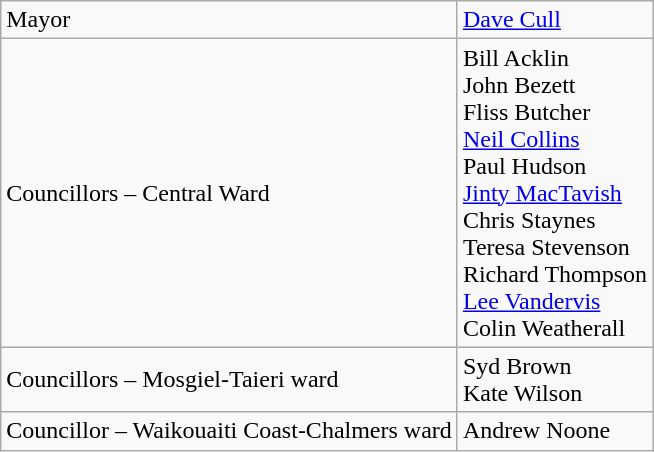<table class="wikitable">
<tr>
<td>Mayor</td>
<td><a href='#'>Dave Cull</a></td>
</tr>
<tr>
<td>Councillors – Central Ward</td>
<td>Bill Acklin <br> John Bezett <br> Fliss Butcher <br> <a href='#'>Neil Collins</a> <br> Paul Hudson <br> <a href='#'>Jinty MacTavish</a> <br> Chris Staynes <br> Teresa Stevenson <br> Richard Thompson <br> <a href='#'>Lee Vandervis</a> <br> Colin Weatherall</td>
</tr>
<tr>
<td>Councillors – Mosgiel-Taieri ward</td>
<td>Syd Brown <br> Kate Wilson</td>
</tr>
<tr>
<td>Councillor – Waikouaiti Coast-Chalmers ward</td>
<td>Andrew Noone</td>
</tr>
</table>
